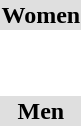<table>
<tr style="background:#dfdfdf;">
<td colspan="4" style="text-align:center;"><strong>Women</strong></td>
</tr>
<tr>
<th scope=row style="text-align:left"></th>
<td> <br></td>
<td> <br></td>
<td> <br></td>
</tr>
<tr>
<th scope=row style="text-align:left"></th>
<td></td>
<td></td>
<td></td>
</tr>
<tr>
<th scope=row style="text-align:left"></th>
<td></td>
<td></td>
<td></td>
</tr>
<tr>
<th scope=row style="text-align:left"></th>
<td></td>
<td></td>
<td></td>
</tr>
<tr>
<th scope=row style="text-align:left"></th>
<td></td>
<td></td>
<td></td>
</tr>
<tr>
<th scope=row style="text-align:left"></th>
<td></td>
<td></td>
<td></td>
</tr>
<tr style="background:#dfdfdf;">
<td colspan="4" style="text-align:center;"><strong>Men</strong></td>
</tr>
<tr>
<th scope=row style="text-align:left"></th>
<td> <br></td>
<td> <br></td>
<td> <br></td>
</tr>
<tr>
<th scope=row style="text-align:left"></th>
<td></td>
<td></td>
<td></td>
</tr>
<tr>
<th scope=row style="text-align:left"></th>
<td></td>
<td></td>
<td></td>
</tr>
<tr>
<th scope=row style="text-align:left"></th>
<td></td>
<td></td>
<td></td>
</tr>
<tr>
<th scope=row style="text-align:left"></th>
<td></td>
<td></td>
<td></td>
</tr>
<tr>
<th scope=row style="text-align:left"></th>
<td></td>
<td></td>
<td></td>
</tr>
<tr>
<th scope=row style="text-align:left"></th>
<td></td>
<td></td>
<td></td>
</tr>
<tr>
<th scope=row style="text-align:left"></th>
<td></td>
<td></td>
<td></td>
</tr>
</table>
